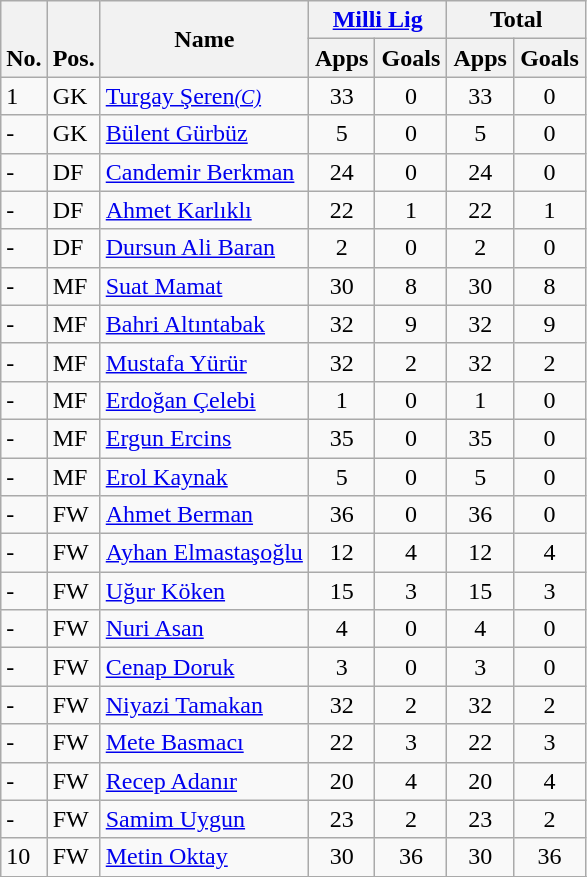<table class="wikitable" style="text-align:center">
<tr>
<th rowspan="2" valign="bottom">No.</th>
<th rowspan="2" valign="bottom">Pos.</th>
<th rowspan="2">Name</th>
<th colspan="2" width="85"><a href='#'>Milli Lig</a></th>
<th colspan="2" width="85">Total</th>
</tr>
<tr>
<th>Apps</th>
<th>Goals</th>
<th>Apps</th>
<th>Goals</th>
</tr>
<tr>
<td align="left">1</td>
<td align="left">GK</td>
<td align="left"> <a href='#'>Turgay Şeren</a><small><em><a href='#'>(C)</a></em></small></td>
<td>33</td>
<td>0</td>
<td>33</td>
<td>0</td>
</tr>
<tr>
<td align="left">-</td>
<td align="left">GK</td>
<td align="left"> <a href='#'>Bülent Gürbüz</a></td>
<td>5</td>
<td>0</td>
<td>5</td>
<td>0</td>
</tr>
<tr>
<td align="left">-</td>
<td align="left">DF</td>
<td align="left"> <a href='#'>Candemir Berkman</a></td>
<td>24</td>
<td>0</td>
<td>24</td>
<td>0</td>
</tr>
<tr>
<td align="left">-</td>
<td align="left">DF</td>
<td align="left"> <a href='#'>Ahmet Karlıklı</a></td>
<td>22</td>
<td>1</td>
<td>22</td>
<td>1</td>
</tr>
<tr>
<td align="left">-</td>
<td align="left">DF</td>
<td align="left"> <a href='#'>Dursun Ali Baran</a></td>
<td>2</td>
<td>0</td>
<td>2</td>
<td>0</td>
</tr>
<tr>
<td align="left">-</td>
<td align="left">MF</td>
<td align="left"> <a href='#'>Suat Mamat</a></td>
<td>30</td>
<td>8</td>
<td>30</td>
<td>8</td>
</tr>
<tr>
<td align="left">-</td>
<td align="left">MF</td>
<td align="left"> <a href='#'>Bahri Altıntabak</a></td>
<td>32</td>
<td>9</td>
<td>32</td>
<td>9</td>
</tr>
<tr>
<td align="left">-</td>
<td align="left">MF</td>
<td align="left"> <a href='#'>Mustafa Yürür</a></td>
<td>32</td>
<td>2</td>
<td>32</td>
<td>2</td>
</tr>
<tr>
<td align="left">-</td>
<td align="left">MF</td>
<td align="left"> <a href='#'>Erdoğan Çelebi</a></td>
<td>1</td>
<td>0</td>
<td>1</td>
<td>0</td>
</tr>
<tr>
<td align="left">-</td>
<td align="left">MF</td>
<td align="left"> <a href='#'>Ergun Ercins</a></td>
<td>35</td>
<td>0</td>
<td>35</td>
<td>0</td>
</tr>
<tr>
<td align="left">-</td>
<td align="left">MF</td>
<td align="left"> <a href='#'>Erol Kaynak</a></td>
<td>5</td>
<td>0</td>
<td>5</td>
<td>0</td>
</tr>
<tr>
<td align="left">-</td>
<td align="left">FW</td>
<td align="left"> <a href='#'>Ahmet Berman</a></td>
<td>36</td>
<td>0</td>
<td>36</td>
<td>0</td>
</tr>
<tr>
<td align="left">-</td>
<td align="left">FW</td>
<td align="left"> <a href='#'>Ayhan Elmastaşoğlu</a></td>
<td>12</td>
<td>4</td>
<td>12</td>
<td>4</td>
</tr>
<tr>
<td align="left">-</td>
<td align="left">FW</td>
<td align="left"> <a href='#'>Uğur Köken</a></td>
<td>15</td>
<td>3</td>
<td>15</td>
<td>3</td>
</tr>
<tr>
<td align="left">-</td>
<td align="left">FW</td>
<td align="left"> <a href='#'>Nuri Asan</a></td>
<td>4</td>
<td>0</td>
<td>4</td>
<td>0</td>
</tr>
<tr>
<td align="left">-</td>
<td align="left">FW</td>
<td align="left"> <a href='#'>Cenap Doruk</a></td>
<td>3</td>
<td>0</td>
<td>3</td>
<td>0</td>
</tr>
<tr>
<td align="left">-</td>
<td align="left">FW</td>
<td align="left"> <a href='#'>Niyazi Tamakan</a></td>
<td>32</td>
<td>2</td>
<td>32</td>
<td>2</td>
</tr>
<tr>
<td align="left">-</td>
<td align="left">FW</td>
<td align="left"> <a href='#'>Mete Basmacı</a></td>
<td>22</td>
<td>3</td>
<td>22</td>
<td>3</td>
</tr>
<tr>
<td align="left">-</td>
<td align="left">FW</td>
<td align="left"> <a href='#'>Recep Adanır</a></td>
<td>20</td>
<td>4</td>
<td>20</td>
<td>4</td>
</tr>
<tr>
<td align="left">-</td>
<td align="left">FW</td>
<td align="left"> <a href='#'>Samim Uygun</a></td>
<td>23</td>
<td>2</td>
<td>23</td>
<td>2</td>
</tr>
<tr>
<td align="left">10</td>
<td align="left">FW</td>
<td align="left"> <a href='#'>Metin Oktay</a></td>
<td>30</td>
<td>36</td>
<td>30</td>
<td>36</td>
</tr>
<tr>
</tr>
</table>
